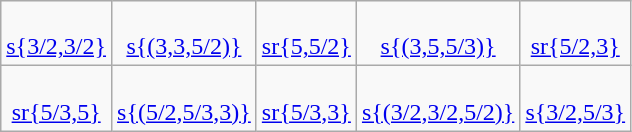<table class=wikitable>
<tr align=center valign=top>
<td><br><a href='#'>s{3/2,3/2}</a><br></td>
<td><br><a href='#'>s{(3,3,5/2)}</a><br></td>
<td><br><a href='#'>sr{5,5/2}</a><br></td>
<td><br><a href='#'>s{(3,5,5/3)}</a><br></td>
<td><br><a href='#'>sr{5/2,3}</a><br></td>
</tr>
<tr align=center valign=top>
<td><br><a href='#'>sr{5/3,5}</a><br></td>
<td><br><a href='#'>s{(5/2,5/3,3)}</a><br></td>
<td><br><a href='#'>sr{5/3,3}</a><br></td>
<td><br><a href='#'>s{(3/2,3/2,5/2)}</a></td>
<td><br><a href='#'>s{3/2,5/3}</a><br></td>
</tr>
</table>
